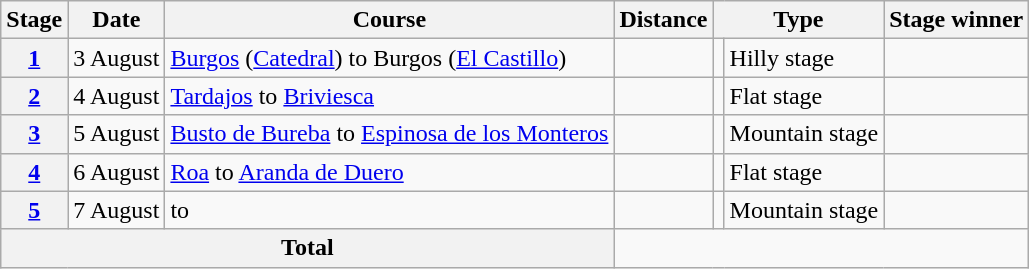<table class="wikitable">
<tr>
<th scope="col">Stage</th>
<th scope="col">Date</th>
<th scope="col">Course</th>
<th scope="col">Distance</th>
<th scope="col" colspan="2">Type</th>
<th scope="col">Stage winner</th>
</tr>
<tr>
<th scope="row" style="text-align:center;"><a href='#'>1</a></th>
<td style="text-align:center;">3 August</td>
<td><a href='#'>Burgos</a> (<a href='#'>Catedral</a>) to Burgos (<a href='#'>El Castillo</a>)</td>
<td style="text-align:center;"></td>
<td></td>
<td>Hilly stage</td>
<td></td>
</tr>
<tr>
<th scope="row" style="text-align:center;"><a href='#'>2</a></th>
<td style="text-align:center;">4 August</td>
<td><a href='#'>Tardajos</a> to <a href='#'>Briviesca</a></td>
<td style="text-align:center;"></td>
<td></td>
<td>Flat stage</td>
<td></td>
</tr>
<tr>
<th scope="row" style="text-align:center;"><a href='#'>3</a></th>
<td style="text-align:center;">5 August</td>
<td><a href='#'>Busto de Bureba</a> to <a href='#'>Espinosa de los Monteros</a></td>
<td style="text-align:center;"></td>
<td></td>
<td>Mountain stage</td>
<td></td>
</tr>
<tr>
<th scope="row" style="text-align:center;"><a href='#'>4</a></th>
<td style="text-align:center;">6 August</td>
<td><a href='#'>Roa</a> to <a href='#'>Aranda de Duero</a></td>
<td style="text-align:center;"></td>
<td></td>
<td>Flat stage</td>
<td></td>
</tr>
<tr>
<th scope="row" style="text-align:center;"><a href='#'>5</a></th>
<td style="text-align:center;">7 August</td>
<td> to </td>
<td style="text-align:center;"></td>
<td></td>
<td>Mountain stage</td>
<td></td>
</tr>
<tr>
<th colspan="3">Total</th>
<td colspan="4" style="text-align:center;"></td>
</tr>
</table>
